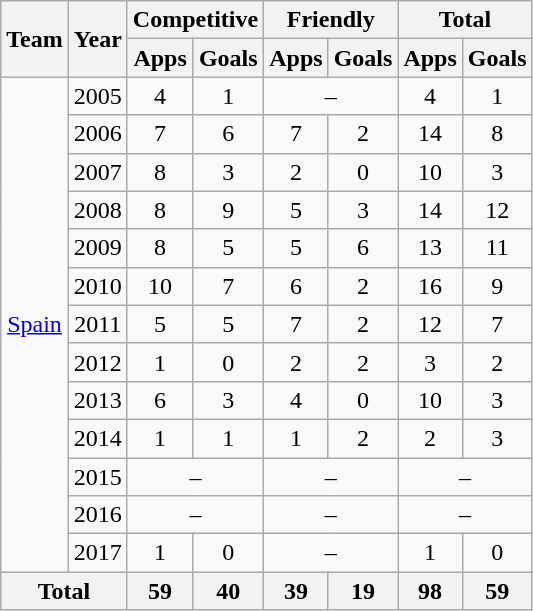<table class="wikitable" style="text-align:center">
<tr>
<th rowspan="2">Team</th>
<th rowspan="2">Year</th>
<th colspan="2">Competitive</th>
<th colspan="2">Friendly</th>
<th colspan="2">Total</th>
</tr>
<tr>
<th>Apps</th>
<th>Goals</th>
<th>Apps</th>
<th>Goals</th>
<th>Apps</th>
<th>Goals</th>
</tr>
<tr>
<td rowspan="13"><a href='#'>Spain</a></td>
<td>2005</td>
<td>4</td>
<td>1</td>
<td colspan="2">–</td>
<td>4</td>
<td>1</td>
</tr>
<tr>
<td>2006</td>
<td>7</td>
<td>6</td>
<td>7</td>
<td>2</td>
<td>14</td>
<td>8</td>
</tr>
<tr>
<td>2007</td>
<td>8</td>
<td>3</td>
<td>2</td>
<td>0</td>
<td>10</td>
<td>3</td>
</tr>
<tr>
<td>2008</td>
<td>8</td>
<td>9</td>
<td>5</td>
<td>3</td>
<td>14</td>
<td>12</td>
</tr>
<tr>
<td>2009</td>
<td>8</td>
<td>5</td>
<td>5</td>
<td>6</td>
<td>13</td>
<td>11</td>
</tr>
<tr>
<td>2010</td>
<td>10</td>
<td>7</td>
<td>6</td>
<td>2</td>
<td>16</td>
<td>9</td>
</tr>
<tr>
<td>2011</td>
<td>5</td>
<td>5</td>
<td>7</td>
<td>2</td>
<td>12</td>
<td>7</td>
</tr>
<tr>
<td>2012</td>
<td>1</td>
<td>0</td>
<td>2</td>
<td>2</td>
<td>3</td>
<td>2</td>
</tr>
<tr>
<td>2013</td>
<td>6</td>
<td>3</td>
<td>4</td>
<td>0</td>
<td>10</td>
<td>3</td>
</tr>
<tr>
<td>2014</td>
<td>1</td>
<td>1</td>
<td>1</td>
<td>2</td>
<td>2</td>
<td>3</td>
</tr>
<tr>
<td>2015</td>
<td colspan="2">–</td>
<td colspan="2">–</td>
<td colspan="2">–</td>
</tr>
<tr>
<td>2016</td>
<td colspan="2">–</td>
<td colspan="2">–</td>
<td colspan="2">–</td>
</tr>
<tr>
<td>2017</td>
<td>1</td>
<td>0</td>
<td colspan="2">–</td>
<td>1</td>
<td>0</td>
</tr>
<tr>
<th colspan="2">Total</th>
<th>59</th>
<th>40</th>
<th>39</th>
<th>19</th>
<th>98</th>
<th>59</th>
</tr>
</table>
